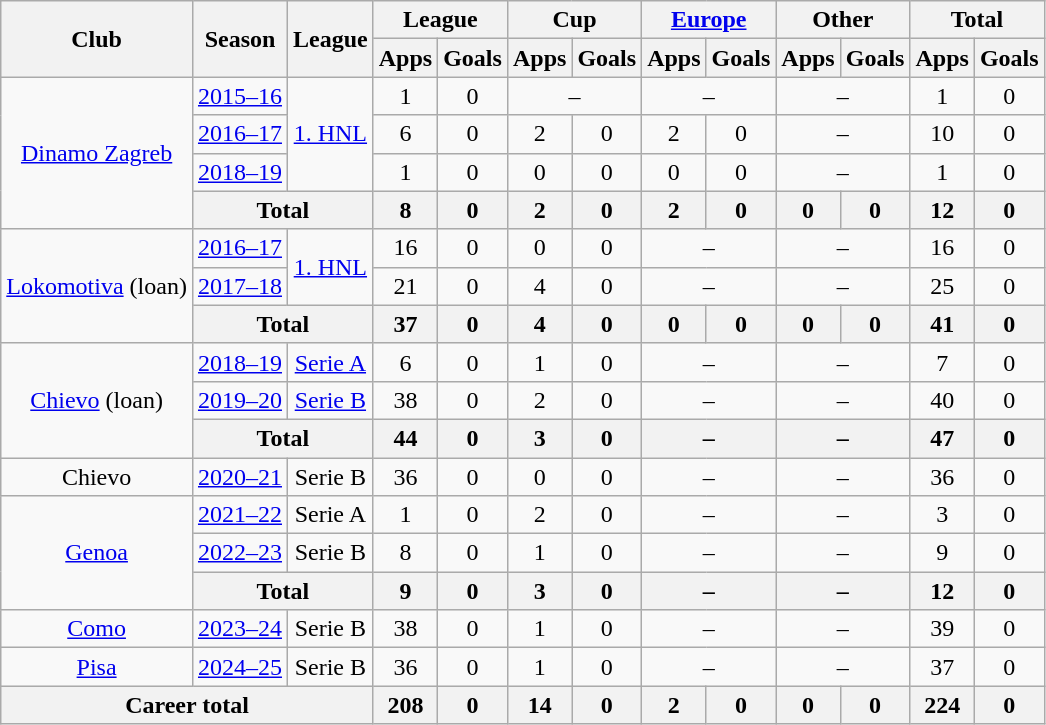<table class="wikitable" style="text-align: center">
<tr>
<th rowspan="2">Club</th>
<th rowspan="2">Season</th>
<th rowspan="2">League</th>
<th colspan="2">League</th>
<th colspan="2">Cup</th>
<th colspan="2"><a href='#'>Europe</a></th>
<th colspan="2">Other</th>
<th colspan="2">Total</th>
</tr>
<tr>
<th>Apps</th>
<th>Goals</th>
<th>Apps</th>
<th>Goals</th>
<th>Apps</th>
<th>Goals</th>
<th>Apps</th>
<th>Goals</th>
<th>Apps</th>
<th>Goals</th>
</tr>
<tr>
<td rowspan="4"><a href='#'>Dinamo Zagreb</a></td>
<td><a href='#'>2015–16</a></td>
<td rowspan="3"><a href='#'>1. HNL</a></td>
<td>1</td>
<td>0</td>
<td colspan="2">–</td>
<td colspan="2">–</td>
<td colspan="2">–</td>
<td>1</td>
<td>0</td>
</tr>
<tr>
<td><a href='#'>2016–17</a></td>
<td>6</td>
<td>0</td>
<td>2</td>
<td>0</td>
<td>2</td>
<td>0</td>
<td colspan="2">–</td>
<td>10</td>
<td>0</td>
</tr>
<tr>
<td><a href='#'>2018–19</a></td>
<td>1</td>
<td>0</td>
<td>0</td>
<td>0</td>
<td>0</td>
<td>0</td>
<td colspan="2">–</td>
<td>1</td>
<td>0</td>
</tr>
<tr>
<th colspan="2">Total</th>
<th>8</th>
<th>0</th>
<th>2</th>
<th>0</th>
<th>2</th>
<th>0</th>
<th>0</th>
<th>0</th>
<th>12</th>
<th>0</th>
</tr>
<tr>
<td rowspan="3"><a href='#'>Lokomotiva</a> (loan)</td>
<td><a href='#'>2016–17</a></td>
<td rowspan="2"><a href='#'>1. HNL</a></td>
<td>16</td>
<td>0</td>
<td>0</td>
<td>0</td>
<td colspan="2">–</td>
<td colspan="2">–</td>
<td>16</td>
<td>0</td>
</tr>
<tr>
<td><a href='#'>2017–18</a></td>
<td>21</td>
<td>0</td>
<td>4</td>
<td>0</td>
<td colspan="2">–</td>
<td colspan="2">–</td>
<td>25</td>
<td>0</td>
</tr>
<tr>
<th colspan="2">Total</th>
<th>37</th>
<th>0</th>
<th>4</th>
<th>0</th>
<th>0</th>
<th>0</th>
<th>0</th>
<th>0</th>
<th>41</th>
<th>0</th>
</tr>
<tr>
<td rowspan="3"><a href='#'>Chievo</a> (loan)</td>
<td><a href='#'>2018–19</a></td>
<td><a href='#'>Serie A</a></td>
<td>6</td>
<td>0</td>
<td>1</td>
<td>0</td>
<td colspan="2">–</td>
<td colspan="2">–</td>
<td>7</td>
<td>0</td>
</tr>
<tr>
<td><a href='#'>2019–20</a></td>
<td><a href='#'>Serie B</a></td>
<td>38</td>
<td>0</td>
<td>2</td>
<td>0</td>
<td colspan="2">–</td>
<td colspan="2">–</td>
<td>40</td>
<td>0</td>
</tr>
<tr>
<th colspan="2">Total</th>
<th>44</th>
<th>0</th>
<th>3</th>
<th>0</th>
<th colspan="2">–</th>
<th colspan="2">–</th>
<th>47</th>
<th>0</th>
</tr>
<tr>
<td>Chievo</td>
<td><a href='#'>2020–21</a></td>
<td>Serie B</td>
<td>36</td>
<td>0</td>
<td>0</td>
<td>0</td>
<td colspan="2">–</td>
<td colspan="2">–</td>
<td>36</td>
<td>0</td>
</tr>
<tr>
<td rowspan="3"><a href='#'>Genoa</a></td>
<td><a href='#'>2021–22</a></td>
<td>Serie A</td>
<td>1</td>
<td>0</td>
<td>2</td>
<td>0</td>
<td colspan="2">–</td>
<td colspan="2">–</td>
<td>3</td>
<td>0</td>
</tr>
<tr>
<td><a href='#'>2022–23</a></td>
<td>Serie B</td>
<td>8</td>
<td>0</td>
<td>1</td>
<td>0</td>
<td colspan="2">–</td>
<td colspan="2">–</td>
<td>9</td>
<td>0</td>
</tr>
<tr>
<th colspan="2">Total</th>
<th>9</th>
<th>0</th>
<th>3</th>
<th>0</th>
<th colspan="2">–</th>
<th colspan="2">–</th>
<th>12</th>
<th>0</th>
</tr>
<tr>
<td><a href='#'>Como</a></td>
<td><a href='#'>2023–24</a></td>
<td>Serie B</td>
<td>38</td>
<td>0</td>
<td>1</td>
<td>0</td>
<td colspan="2">–</td>
<td colspan="2">–</td>
<td>39</td>
<td>0</td>
</tr>
<tr>
<td><a href='#'>Pisa</a></td>
<td><a href='#'>2024–25</a></td>
<td>Serie B</td>
<td>36</td>
<td>0</td>
<td>1</td>
<td>0</td>
<td colspan="2">–</td>
<td colspan="2">–</td>
<td>37</td>
<td>0</td>
</tr>
<tr>
<th colspan="3">Career total</th>
<th>208</th>
<th>0</th>
<th>14</th>
<th>0</th>
<th>2</th>
<th>0</th>
<th>0</th>
<th>0</th>
<th>224</th>
<th>0</th>
</tr>
</table>
